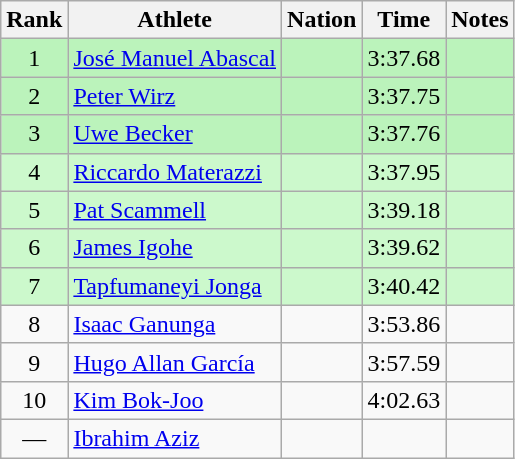<table class="wikitable sortable" style="text-align:center">
<tr>
<th>Rank</th>
<th>Athlete</th>
<th>Nation</th>
<th>Time</th>
<th>Notes</th>
</tr>
<tr style="background:#bbf3bb;">
<td>1</td>
<td align=left><a href='#'>José Manuel Abascal</a></td>
<td align=left></td>
<td>3:37.68</td>
<td></td>
</tr>
<tr style="background:#bbf3bb;">
<td>2</td>
<td align=left><a href='#'>Peter Wirz</a></td>
<td align=left></td>
<td>3:37.75</td>
<td></td>
</tr>
<tr style="background:#bbf3bb;">
<td>3</td>
<td align=left><a href='#'>Uwe Becker</a></td>
<td align=left></td>
<td>3:37.76</td>
<td></td>
</tr>
<tr style="background:#ccf9cc;">
<td>4</td>
<td align=left><a href='#'>Riccardo Materazzi</a></td>
<td align=left></td>
<td>3:37.95</td>
<td></td>
</tr>
<tr style="background:#ccf9cc;">
<td>5</td>
<td align=left><a href='#'>Pat Scammell</a></td>
<td align=left></td>
<td>3:39.18</td>
<td></td>
</tr>
<tr style="background:#ccf9cc;">
<td>6</td>
<td align=left><a href='#'>James Igohe</a></td>
<td align=left></td>
<td>3:39.62</td>
<td></td>
</tr>
<tr style="background:#ccf9cc;">
<td>7</td>
<td align=left><a href='#'>Tapfumaneyi Jonga</a></td>
<td align=left></td>
<td>3:40.42</td>
<td></td>
</tr>
<tr>
<td>8</td>
<td align=left><a href='#'>Isaac Ganunga</a></td>
<td align=left></td>
<td>3:53.86</td>
<td></td>
</tr>
<tr>
<td>9</td>
<td align=left><a href='#'>Hugo Allan García</a></td>
<td align=left></td>
<td>3:57.59</td>
<td></td>
</tr>
<tr>
<td>10</td>
<td align=left><a href='#'>Kim Bok-Joo</a></td>
<td align=left></td>
<td>4:02.63</td>
<td></td>
</tr>
<tr>
<td data-sort-value=11>—</td>
<td align=left><a href='#'>Ibrahim Aziz</a></td>
<td align=left></td>
<td></td>
<td></td>
</tr>
</table>
